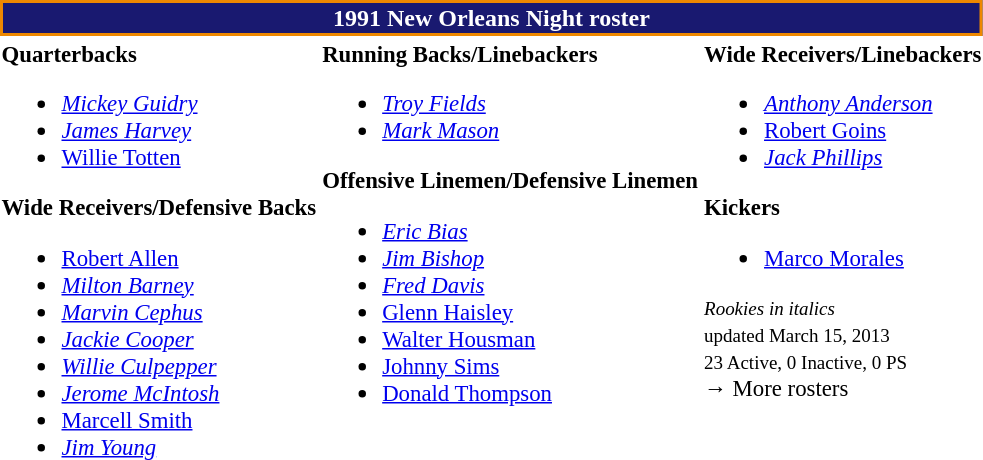<table class="toccolours" style="text-align: left;">
<tr>
<th colspan="7" style="background:#191970; border:2px solid #e80; color:white; text-align:center;">1991 New Orleans Night roster</th>
</tr>
<tr>
<td style="font-size: 95%;" valign="top"><strong>Quarterbacks</strong><br><ul><li> <em><a href='#'>Mickey Guidry</a></em></li><li> <em><a href='#'>James Harvey</a></em></li><li> <a href='#'>Willie Totten</a></li></ul><strong>Wide Receivers/Defensive Backs</strong><ul><li> <a href='#'>Robert Allen</a></li><li> <em><a href='#'>Milton Barney</a></em></li><li> <em><a href='#'>Marvin Cephus</a></em></li><li> <em><a href='#'>Jackie Cooper</a></em></li><li> <em><a href='#'>Willie Culpepper</a></em></li><li> <em><a href='#'>Jerome McIntosh</a></em></li><li> <a href='#'>Marcell Smith</a></li><li> <em><a href='#'>Jim Young</a></em></li></ul></td>
<td style="font-size: 95%;" valign="top"><strong>Running Backs/Linebackers</strong><br><ul><li> <em><a href='#'>Troy Fields</a></em></li><li> <em><a href='#'>Mark Mason</a></em></li></ul><strong>Offensive Linemen/Defensive Linemen</strong><ul><li> <em><a href='#'>Eric Bias</a></em></li><li> <em><a href='#'>Jim Bishop</a></em></li><li> <em><a href='#'>Fred Davis</a></em></li><li> <a href='#'>Glenn Haisley</a></li><li> <a href='#'>Walter Housman</a></li><li> <a href='#'>Johnny Sims</a></li><li> <a href='#'>Donald Thompson</a></li></ul></td>
<td style="font-size: 95%;" valign="top"><strong>Wide Receivers/Linebackers</strong><br><ul><li> <em><a href='#'>Anthony Anderson</a></em></li><li> <a href='#'>Robert Goins</a></li><li> <em><a href='#'>Jack Phillips</a></em></li></ul><strong>Kickers</strong><ul><li> <a href='#'>Marco Morales</a></li></ul><small><em>Rookies in italics</em><br> updated March 15, 2013</small><br>
<small>23 Active, 0 Inactive, 0 PS</small><br>→ More rosters</td>
</tr>
<tr>
</tr>
</table>
